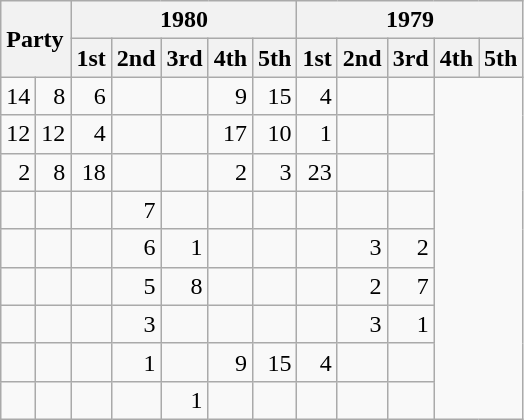<table class="wikitable" style="text-align:right;">
<tr>
<th rowspan="2" colspan="2" style="text-align:left;">Party</th>
<th colspan="5">1980</th>
<th colspan="5">1979</th>
</tr>
<tr>
<th>1st</th>
<th>2nd</th>
<th>3rd</th>
<th>4th</th>
<th>5th</th>
<th>1st</th>
<th>2nd</th>
<th>3rd</th>
<th>4th</th>
<th>5th</th>
</tr>
<tr>
<td>14</td>
<td>8</td>
<td>6</td>
<td></td>
<td></td>
<td>9</td>
<td>15</td>
<td>4</td>
<td></td>
<td></td>
</tr>
<tr>
<td>12</td>
<td>12</td>
<td>4</td>
<td></td>
<td></td>
<td>17</td>
<td>10</td>
<td>1</td>
<td></td>
<td></td>
</tr>
<tr>
<td>2</td>
<td>8</td>
<td>18</td>
<td></td>
<td></td>
<td>2</td>
<td>3</td>
<td>23</td>
<td></td>
<td></td>
</tr>
<tr>
<td></td>
<td></td>
<td></td>
<td>7</td>
<td></td>
<td></td>
<td></td>
<td></td>
<td></td>
<td></td>
</tr>
<tr>
<td></td>
<td></td>
<td></td>
<td>6</td>
<td>1</td>
<td></td>
<td></td>
<td></td>
<td>3</td>
<td>2</td>
</tr>
<tr>
<td></td>
<td></td>
<td></td>
<td>5</td>
<td>8</td>
<td></td>
<td></td>
<td></td>
<td>2</td>
<td>7</td>
</tr>
<tr>
<td></td>
<td></td>
<td></td>
<td>3</td>
<td></td>
<td></td>
<td></td>
<td></td>
<td>3</td>
<td>1</td>
</tr>
<tr>
<td></td>
<td></td>
<td></td>
<td>1</td>
<td></td>
<td>9</td>
<td>15</td>
<td>4</td>
<td></td>
<td></td>
</tr>
<tr>
<td></td>
<td></td>
<td></td>
<td></td>
<td>1</td>
<td></td>
<td></td>
<td></td>
<td></td>
<td></td>
</tr>
</table>
